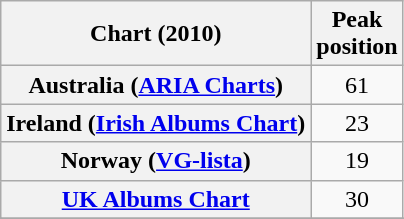<table class="wikitable plainrowheaders">
<tr>
<th scope="col">Chart (2010)</th>
<th scope="col">Peak<br>position</th>
</tr>
<tr>
<th scope="row">Australia (<a href='#'>ARIA Charts</a>)</th>
<td align="center">61</td>
</tr>
<tr>
<th scope="row">Ireland (<a href='#'>Irish Albums Chart</a>)</th>
<td align="center">23</td>
</tr>
<tr>
<th scope="row">Norway (<a href='#'>VG-lista</a>)</th>
<td align="center">19</td>
</tr>
<tr>
<th scope="row"><a href='#'>UK Albums Chart</a></th>
<td align="center">30</td>
</tr>
<tr>
</tr>
<tr>
</tr>
<tr>
</tr>
<tr>
</tr>
<tr>
</tr>
</table>
